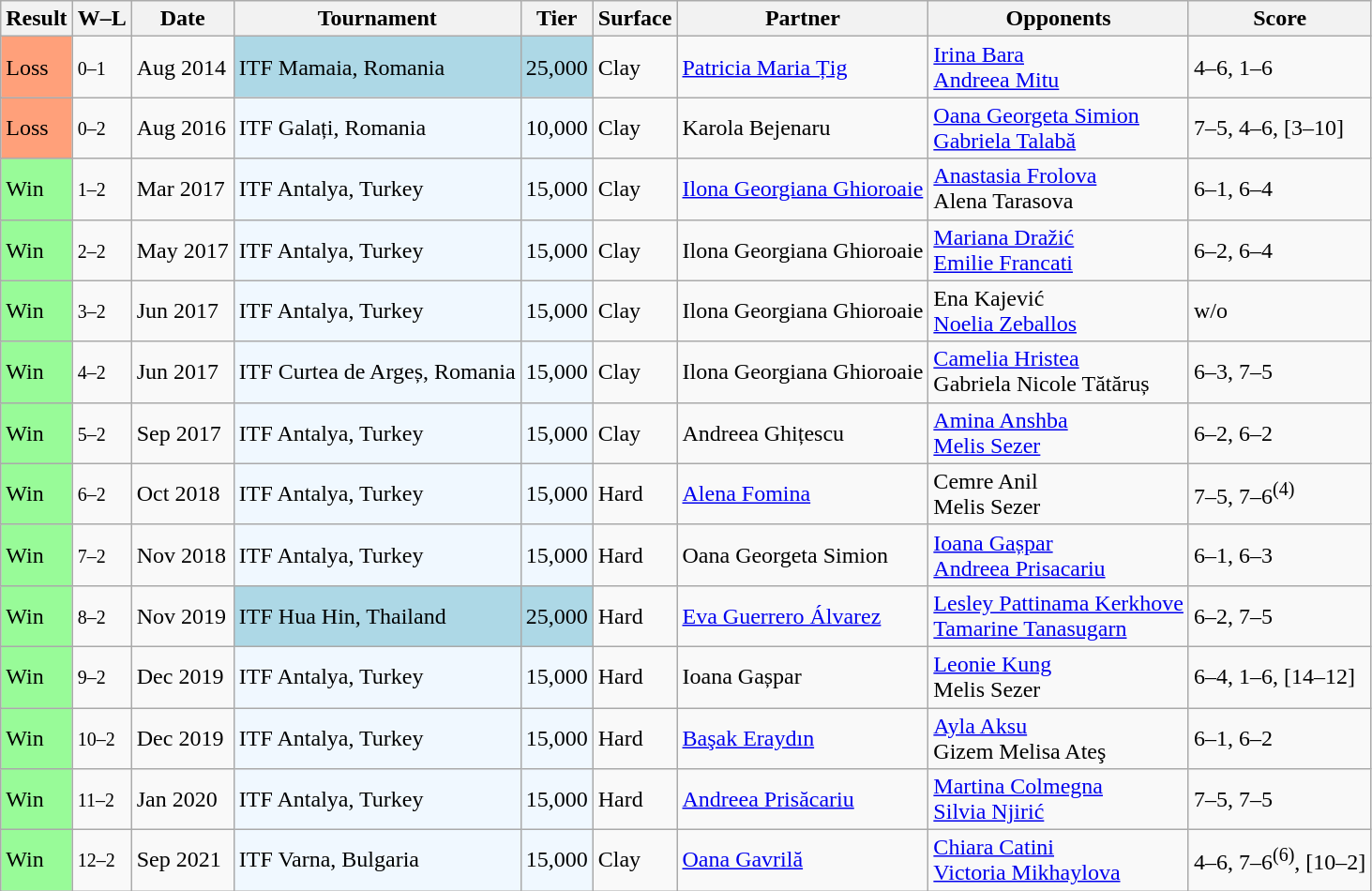<table class="sortable wikitable">
<tr>
<th>Result</th>
<th class="unsortable">W–L</th>
<th>Date</th>
<th>Tournament</th>
<th>Tier</th>
<th>Surface</th>
<th>Partner</th>
<th>Opponents</th>
<th class="unsortable">Score</th>
</tr>
<tr>
<td style="background:#ffa07a;">Loss</td>
<td><small>0–1</small></td>
<td>Aug 2014</td>
<td style="background:lightblue;">ITF Mamaia, Romania</td>
<td style="background:lightblue;">25,000</td>
<td>Clay</td>
<td> <a href='#'>Patricia Maria Țig</a></td>
<td> <a href='#'>Irina Bara</a> <br>  <a href='#'>Andreea Mitu</a></td>
<td>4–6, 1–6</td>
</tr>
<tr>
<td style="background:#ffa07a;">Loss</td>
<td><small>0–2</small></td>
<td>Aug 2016</td>
<td style="background:#f0f8ff;">ITF Galați, Romania</td>
<td style="background:#f0f8ff;">10,000</td>
<td>Clay</td>
<td> Karola Bejenaru</td>
<td> <a href='#'>Oana Georgeta Simion</a> <br>  <a href='#'>Gabriela Talabă</a></td>
<td>7–5, 4–6, [3–10]</td>
</tr>
<tr>
<td style="background:#98fb98;">Win</td>
<td><small>1–2</small></td>
<td>Mar 2017</td>
<td style="background:#f0f8ff;">ITF Antalya, Turkey</td>
<td style="background:#f0f8ff;">15,000</td>
<td>Clay</td>
<td> <a href='#'>Ilona Georgiana Ghioroaie</a></td>
<td> <a href='#'>Anastasia Frolova</a> <br>  Alena Tarasova</td>
<td>6–1, 6–4</td>
</tr>
<tr>
<td style="background:#98fb98;">Win</td>
<td><small>2–2</small></td>
<td>May 2017</td>
<td style="background:#f0f8ff;">ITF Antalya, Turkey</td>
<td style="background:#f0f8ff;">15,000</td>
<td>Clay</td>
<td> Ilona Georgiana Ghioroaie</td>
<td> <a href='#'>Mariana Dražić</a> <br>  <a href='#'>Emilie Francati</a></td>
<td>6–2, 6–4</td>
</tr>
<tr>
<td style="background:#98fb98;">Win</td>
<td><small>3–2</small></td>
<td>Jun 2017</td>
<td style="background:#f0f8ff;">ITF Antalya, Turkey</td>
<td style="background:#f0f8ff;">15,000</td>
<td>Clay</td>
<td> Ilona Georgiana Ghioroaie</td>
<td> Ena Kajević <br>  <a href='#'>Noelia Zeballos</a></td>
<td>w/o</td>
</tr>
<tr>
<td style="background:#98fb98;">Win</td>
<td><small>4–2</small></td>
<td>Jun 2017</td>
<td style="background:#f0f8ff;">ITF Curtea de Argeș, Romania</td>
<td style="background:#f0f8ff;">15,000</td>
<td>Clay</td>
<td> Ilona Georgiana Ghioroaie</td>
<td> <a href='#'>Camelia Hristea</a> <br>  Gabriela Nicole Tătăruș</td>
<td>6–3, 7–5</td>
</tr>
<tr>
<td style="background:#98fb98;">Win</td>
<td><small>5–2</small></td>
<td>Sep 2017</td>
<td style="background:#f0f8ff;">ITF Antalya, Turkey</td>
<td style="background:#f0f8ff;">15,000</td>
<td>Clay</td>
<td> Andreea Ghițescu</td>
<td> <a href='#'>Amina Anshba</a> <br>  <a href='#'>Melis Sezer</a></td>
<td>6–2, 6–2</td>
</tr>
<tr>
<td style="background:#98fb98;">Win</td>
<td><small>6–2</small></td>
<td>Oct 2018</td>
<td style="background:#f0f8ff;">ITF Antalya, Turkey</td>
<td style="background:#f0f8ff;">15,000</td>
<td>Hard</td>
<td> <a href='#'>Alena Fomina</a></td>
<td> Cemre Anil <br>  Melis Sezer</td>
<td>7–5, 7–6<sup>(4)</sup></td>
</tr>
<tr>
<td style="background:#98fb98;">Win</td>
<td><small>7–2</small></td>
<td>Nov 2018</td>
<td style="background:#f0f8ff;">ITF Antalya, Turkey</td>
<td style="background:#f0f8ff;">15,000</td>
<td>Hard</td>
<td> Oana Georgeta Simion</td>
<td> <a href='#'>Ioana Gașpar</a> <br>  <a href='#'>Andreea Prisacariu</a></td>
<td>6–1, 6–3</td>
</tr>
<tr>
<td style="background:#98fb98;">Win</td>
<td><small>8–2</small></td>
<td>Nov 2019</td>
<td style="background:lightblue;">ITF Hua Hin, Thailand</td>
<td style="background:lightblue;">25,000</td>
<td>Hard</td>
<td> <a href='#'>Eva Guerrero Álvarez</a></td>
<td> <a href='#'>Lesley Pattinama Kerkhove</a> <br>  <a href='#'>Tamarine Tanasugarn</a></td>
<td>6–2, 7–5</td>
</tr>
<tr>
<td style="background:#98fb98;">Win</td>
<td><small>9–2</small></td>
<td>Dec 2019</td>
<td style="background:#f0f8ff;">ITF Antalya, Turkey</td>
<td style="background:#f0f8ff;">15,000</td>
<td>Hard</td>
<td> Ioana Gașpar</td>
<td> <a href='#'>Leonie Kung</a> <br>  Melis Sezer</td>
<td>6–4, 1–6, [14–12]</td>
</tr>
<tr>
<td style="background:#98fb98;">Win</td>
<td><small>10–2</small></td>
<td>Dec 2019</td>
<td style="background:#f0f8ff;">ITF Antalya, Turkey</td>
<td style="background:#f0f8ff;">15,000</td>
<td>Hard</td>
<td> <a href='#'>Başak Eraydın</a></td>
<td> <a href='#'>Ayla Aksu</a> <br>  Gizem Melisa Ateş</td>
<td>6–1, 6–2</td>
</tr>
<tr>
<td style="background:#98fb98;">Win</td>
<td><small>11–2</small></td>
<td>Jan 2020</td>
<td style="background:#f0f8ff;">ITF Antalya, Turkey</td>
<td style="background:#f0f8ff;">15,000</td>
<td>Hard</td>
<td> <a href='#'>Andreea Prisăcariu</a></td>
<td> <a href='#'>Martina Colmegna</a> <br>  <a href='#'>Silvia Njirić</a></td>
<td>7–5, 7–5</td>
</tr>
<tr>
<td style="background:#98fb98;">Win</td>
<td><small>12–2</small></td>
<td>Sep 2021</td>
<td style="background:#f0f8ff;">ITF Varna, Bulgaria</td>
<td style="background:#f0f8ff;">15,000</td>
<td>Clay</td>
<td> <a href='#'>Oana Gavrilă</a></td>
<td> <a href='#'>Chiara Catini</a> <br>  <a href='#'>Victoria Mikhaylova</a></td>
<td>4–6, 7–6<sup>(6)</sup>, [10–2]</td>
</tr>
</table>
